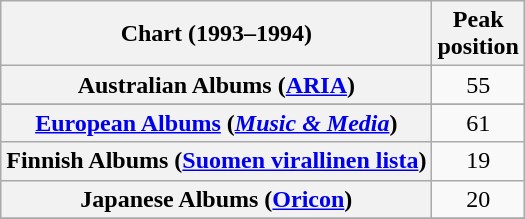<table class="wikitable sortable plainrowheaders" style="text-align:center">
<tr>
<th scope="col">Chart (1993–1994)</th>
<th scope="col">Peak<br>position</th>
</tr>
<tr>
<th scope="row">Australian Albums (<a href='#'>ARIA</a>)</th>
<td>55</td>
</tr>
<tr>
</tr>
<tr>
<th scope="row"><a href='#'>European Albums</a> (<em><a href='#'>Music & Media</a></em>)</th>
<td>61</td>
</tr>
<tr>
<th scope="row">Finnish Albums (<a href='#'>Suomen virallinen lista</a>)</th>
<td>19</td>
</tr>
<tr>
<th scope="row">Japanese Albums (<a href='#'>Oricon</a>)</th>
<td>20</td>
</tr>
<tr>
</tr>
<tr>
</tr>
<tr>
</tr>
<tr>
</tr>
</table>
